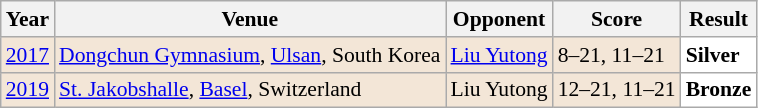<table class="sortable wikitable" style="font-size: 90%;">
<tr>
<th>Year</th>
<th>Venue</th>
<th>Opponent</th>
<th>Score</th>
<th>Result</th>
</tr>
<tr style="background:#F3E6D7">
<td align="center"><a href='#'>2017</a></td>
<td align="left"><a href='#'>Dongchun Gymnasium</a>, <a href='#'>Ulsan</a>, South Korea</td>
<td align="left"> <a href='#'>Liu Yutong</a></td>
<td align="left">8–21, 11–21</td>
<td style="text-align:left; background:white"> <strong>Silver</strong></td>
</tr>
<tr style="background:#F3E6D7">
<td align="center"><a href='#'>2019</a></td>
<td align="left"><a href='#'>St. Jakobshalle</a>, <a href='#'>Basel</a>, Switzerland</td>
<td align="left"> Liu Yutong</td>
<td align="left">12–21, 11–21</td>
<td style="text-align:left; background:white"> <strong>Bronze</strong></td>
</tr>
</table>
